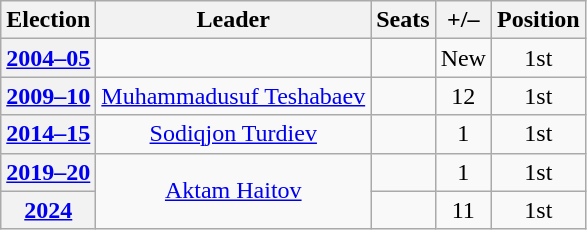<table class=wikitable style=text-align:center>
<tr>
<th><strong>Election</strong></th>
<th>Leader</th>
<th>Seats</th>
<th>+/–</th>
<th><strong>Position</strong></th>
</tr>
<tr>
<th><a href='#'>2004–05</a></th>
<td></td>
<td></td>
<td>New</td>
<td>1st</td>
</tr>
<tr>
<th><a href='#'>2009–10</a></th>
<td><a href='#'>Muhammadusuf Teshabaev</a></td>
<td></td>
<td> 12</td>
<td> 1st</td>
</tr>
<tr>
<th><a href='#'>2014–15</a></th>
<td><a href='#'>Sodiqjon Turdiev</a></td>
<td></td>
<td> 1</td>
<td> 1st</td>
</tr>
<tr>
<th><a href='#'>2019–20</a></th>
<td rowspan=2><a href='#'>Aktam Haitov</a></td>
<td></td>
<td> 1</td>
<td> 1st</td>
</tr>
<tr>
<th><a href='#'>2024</a></th>
<td></td>
<td> 11</td>
<td> 1st</td>
</tr>
</table>
